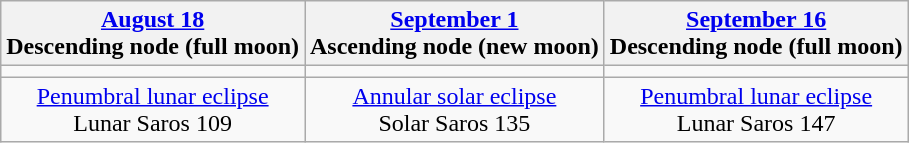<table class="wikitable">
<tr>
<th><a href='#'>August 18</a><br>Descending node (full moon)<br></th>
<th><a href='#'>September 1</a><br>Ascending node (new moon)<br></th>
<th><a href='#'>September 16</a><br>Descending node (full moon)<br></th>
</tr>
<tr>
<td></td>
<td></td>
<td></td>
</tr>
<tr align=center>
<td><a href='#'>Penumbral lunar eclipse</a><br>Lunar Saros 109</td>
<td><a href='#'>Annular solar eclipse</a><br>Solar Saros 135</td>
<td><a href='#'>Penumbral lunar eclipse</a><br>Lunar Saros 147</td>
</tr>
</table>
